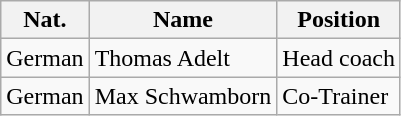<table class="wikitable">
<tr>
<th><strong>Nat.</strong></th>
<th><strong>Name</strong></th>
<th><strong>Position</strong></th>
</tr>
<tr>
<td>German</td>
<td>Thomas Adelt</td>
<td>Head coach</td>
</tr>
<tr>
<td>German</td>
<td>Max Schwamborn</td>
<td>Co-Trainer</td>
</tr>
</table>
